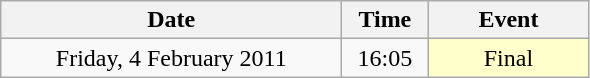<table class = "wikitable" style="text-align:center;">
<tr>
<th width=220>Date</th>
<th width=50>Time</th>
<th width=100>Event</th>
</tr>
<tr>
<td>Friday, 4 February 2011</td>
<td>16:05</td>
<td bgcolor=ffffcc>Final</td>
</tr>
</table>
